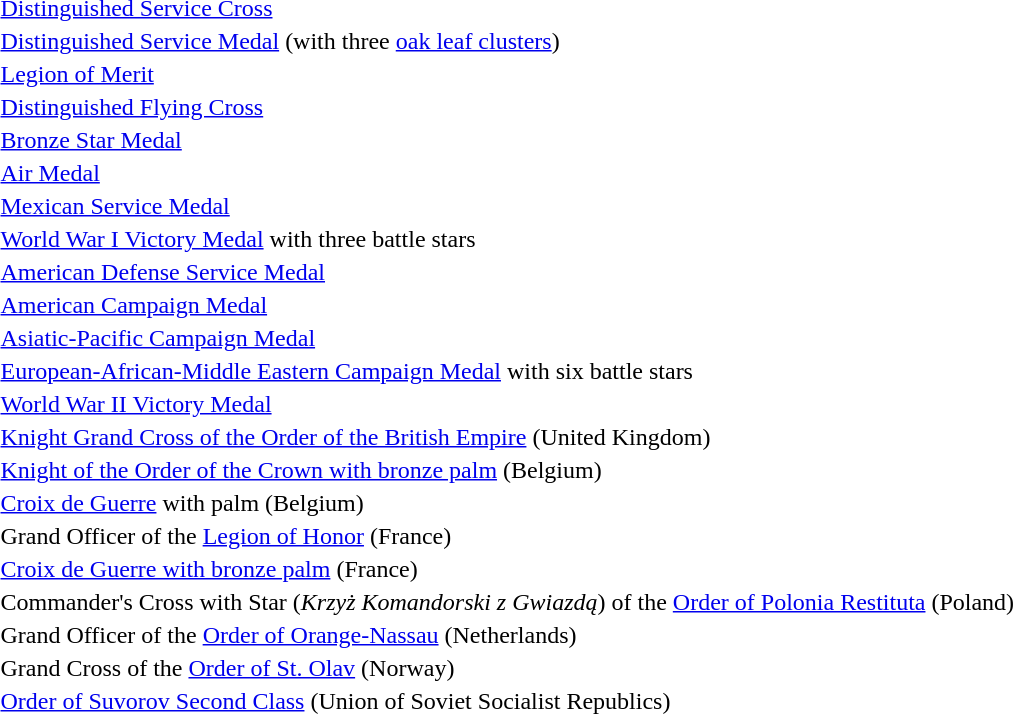<table>
<tr>
<td></td>
<td><a href='#'>Distinguished Service Cross</a></td>
</tr>
<tr>
<td></td>
<td><a href='#'>Distinguished Service Medal</a> (with three <a href='#'>oak leaf clusters</a>)</td>
</tr>
<tr>
<td></td>
<td><a href='#'>Legion of Merit</a></td>
</tr>
<tr>
<td></td>
<td><a href='#'>Distinguished Flying Cross</a></td>
</tr>
<tr>
<td></td>
<td><a href='#'>Bronze Star Medal</a></td>
</tr>
<tr>
<td></td>
<td><a href='#'>Air Medal</a></td>
</tr>
<tr>
<td></td>
<td><a href='#'>Mexican Service Medal</a></td>
</tr>
<tr>
<td></td>
<td><a href='#'>World War I Victory Medal</a> with three battle stars</td>
</tr>
<tr>
<td></td>
<td><a href='#'>American Defense Service Medal</a></td>
</tr>
<tr>
<td></td>
<td><a href='#'>American Campaign Medal</a></td>
</tr>
<tr>
<td></td>
<td><a href='#'>Asiatic-Pacific Campaign Medal</a></td>
</tr>
<tr>
<td></td>
<td><a href='#'>European-African-Middle Eastern Campaign Medal</a> with six battle stars</td>
</tr>
<tr>
<td></td>
<td><a href='#'>World War II Victory Medal</a></td>
</tr>
<tr>
<td></td>
<td><a href='#'>Knight Grand Cross of the Order of the British Empire</a> (United Kingdom)</td>
</tr>
<tr>
<td><span></span></td>
<td><a href='#'>Knight of the Order of the Crown with bronze palm</a> (Belgium)</td>
</tr>
<tr>
<td></td>
<td><a href='#'>Croix de Guerre</a> with palm (Belgium)</td>
</tr>
<tr>
<td></td>
<td>Grand Officer of the <a href='#'>Legion of Honor</a> (France)</td>
</tr>
<tr>
<td></td>
<td><a href='#'>Croix de Guerre with bronze palm</a> (France)</td>
</tr>
<tr>
<td></td>
<td>Commander's Cross with Star (<em>Krzyż Komandorski z Gwiazdą</em>) of the <a href='#'>Order of Polonia Restituta</a> (Poland)</td>
</tr>
<tr>
<td></td>
<td>Grand Officer of the <a href='#'>Order of Orange-Nassau</a> (Netherlands)</td>
</tr>
<tr>
<td></td>
<td>Grand Cross of the <a href='#'>Order of St. Olav</a> (Norway)</td>
</tr>
<tr>
<td></td>
<td><a href='#'>Order of Suvorov Second Class</a> (Union of Soviet Socialist Republics)</td>
</tr>
<tr>
</tr>
</table>
